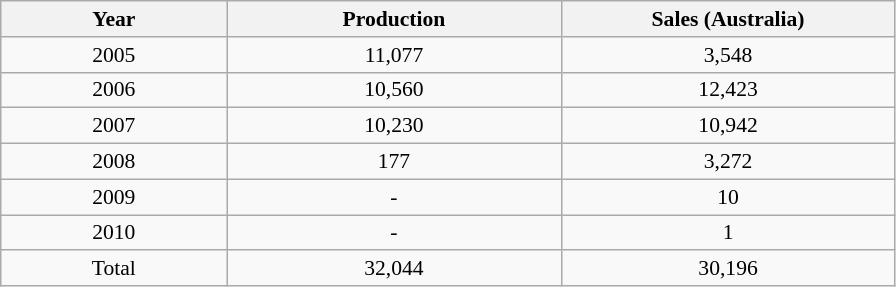<table class="wikitable" style="font-size:90%; text-align:center">
<tr>
<th style="width:10em">Year</th>
<th style="width:15em">Production</th>
<th style="width:15em">Sales (Australia)</th>
</tr>
<tr>
<td>2005</td>
<td>11,077</td>
<td>3,548</td>
</tr>
<tr>
<td>2006</td>
<td>10,560</td>
<td>12,423</td>
</tr>
<tr>
<td>2007</td>
<td>10,230</td>
<td>10,942</td>
</tr>
<tr>
<td>2008</td>
<td>177</td>
<td>3,272</td>
</tr>
<tr>
<td>2009</td>
<td>-</td>
<td>10</td>
</tr>
<tr>
<td>2010</td>
<td>-</td>
<td>1</td>
</tr>
<tr>
<td>Total</td>
<td>32,044</td>
<td>30,196</td>
</tr>
</table>
